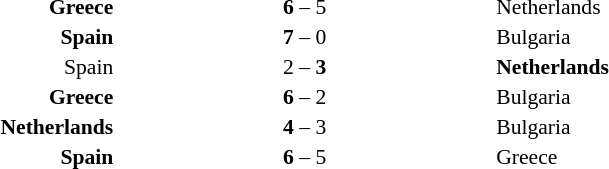<table width=100% cellspacing=1>
<tr>
<th width=40%></th>
<th width=20%></th>
<th width=40%></th>
<td></td>
</tr>
<tr style=font-size:90%>
<td align=right><strong>Greece</strong></td>
<td align=center><strong>6</strong> – 5</td>
<td>Netherlands</td>
</tr>
<tr style=font-size:90%>
<td align=right><strong>Spain</strong></td>
<td align=center><strong>7</strong> – 0</td>
<td>Bulgaria</td>
</tr>
<tr style=font-size:90%>
<td align=right>Spain</td>
<td align=center>2 – <strong>3</strong></td>
<td><strong>Netherlands</strong></td>
</tr>
<tr style=font-size:90%>
<td align=right><strong>Greece</strong></td>
<td align=center><strong>6</strong> – 2</td>
<td>Bulgaria</td>
</tr>
<tr style=font-size:90%>
<td align=right><strong>Netherlands</strong></td>
<td align=center><strong>4</strong> – 3</td>
<td>Bulgaria</td>
</tr>
<tr style=font-size:90%>
<td align=right><strong>Spain</strong></td>
<td align=center><strong>6</strong> – 5</td>
<td>Greece</td>
</tr>
</table>
